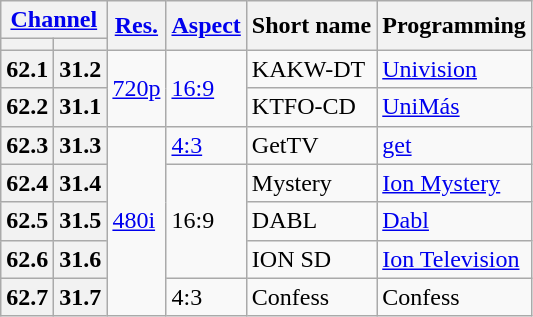<table class="wikitable">
<tr>
<th scope = "col" colspan="2"><a href='#'>Channel</a></th>
<th scope = "col" rowspan="2"><a href='#'>Res.</a></th>
<th scope = "col" rowspan="2"><a href='#'>Aspect</a></th>
<th scope = "col" rowspan="2">Short name</th>
<th scope = "col" rowspan="2">Programming</th>
</tr>
<tr>
<th scope = "col"></th>
<th></th>
</tr>
<tr>
<th scope = "row">62.1</th>
<th>31.2</th>
<td rowspan="2"><a href='#'>720p</a></td>
<td rowspan="2"><a href='#'>16:9</a></td>
<td>KAKW-DT</td>
<td><a href='#'>Univision</a></td>
</tr>
<tr>
<th scope = "row">62.2</th>
<th>31.1</th>
<td>KTFO-CD</td>
<td><a href='#'>UniMás</a></td>
</tr>
<tr>
<th scope = "row">62.3</th>
<th>31.3</th>
<td rowspan="5"><a href='#'>480i</a></td>
<td><a href='#'>4:3</a></td>
<td>GetTV</td>
<td><a href='#'>get</a></td>
</tr>
<tr>
<th scope = "row">62.4</th>
<th>31.4</th>
<td rowspan="3">16:9</td>
<td>Mystery</td>
<td><a href='#'>Ion Mystery</a></td>
</tr>
<tr>
<th scope = "row">62.5</th>
<th>31.5</th>
<td>DABL</td>
<td><a href='#'>Dabl</a></td>
</tr>
<tr>
<th scope = "row">62.6</th>
<th>31.6</th>
<td>ION SD</td>
<td><a href='#'>Ion Television</a></td>
</tr>
<tr>
<th scope = "row">62.7</th>
<th>31.7</th>
<td>4:3</td>
<td>Confess</td>
<td>Confess</td>
</tr>
</table>
